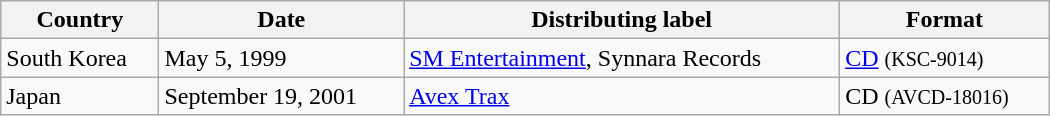<table class="wikitable" style="width:700px">
<tr>
<th>Country</th>
<th>Date</th>
<th>Distributing label</th>
<th>Format</th>
</tr>
<tr>
<td>South Korea</td>
<td>May 5, 1999</td>
<td><a href='#'>SM Entertainment</a>, Synnara Records</td>
<td><a href='#'>CD</a> <small>(KSC-9014)</small></td>
</tr>
<tr>
<td>Japan</td>
<td>September 19, 2001</td>
<td><a href='#'>Avex Trax</a></td>
<td>CD <small>(AVCD-18016)</small></td>
</tr>
</table>
